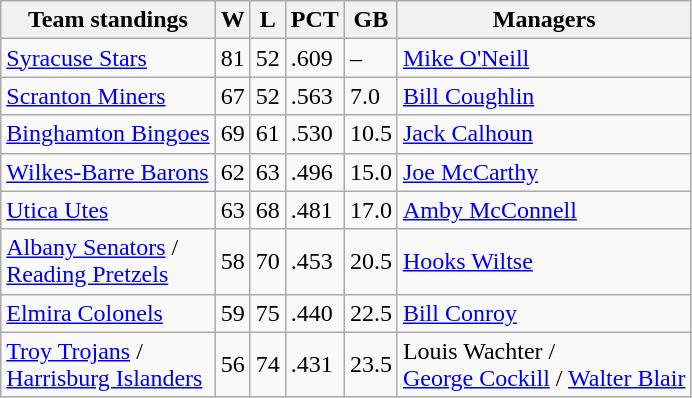<table class="wikitable">
<tr>
<th>Team standings</th>
<th>W</th>
<th>L</th>
<th>PCT</th>
<th>GB</th>
<th>Managers</th>
</tr>
<tr>
<td><a href='#'>Syracuse Stars</a></td>
<td>81</td>
<td>52</td>
<td>.609</td>
<td>–</td>
<td><a href='#'>Mike O'Neill</a></td>
</tr>
<tr>
<td><a href='#'>Scranton Miners</a></td>
<td>67</td>
<td>52</td>
<td>.563</td>
<td>7.0</td>
<td><a href='#'>Bill Coughlin</a></td>
</tr>
<tr>
<td><a href='#'>Binghamton Bingoes</a></td>
<td>69</td>
<td>61</td>
<td>.530</td>
<td>10.5</td>
<td><a href='#'>Jack Calhoun</a></td>
</tr>
<tr>
<td><a href='#'>Wilkes-Barre Barons</a></td>
<td>62</td>
<td>63</td>
<td>.496</td>
<td>15.0</td>
<td><a href='#'>Joe McCarthy</a></td>
</tr>
<tr>
<td><a href='#'>Utica Utes</a></td>
<td>63</td>
<td>68</td>
<td>.481</td>
<td>17.0</td>
<td><a href='#'>Amby McConnell</a></td>
</tr>
<tr>
<td><a href='#'>Albany Senators</a> /<br> <a href='#'>Reading Pretzels</a></td>
<td>58</td>
<td>70</td>
<td>.453</td>
<td>20.5</td>
<td><a href='#'>Hooks Wiltse</a></td>
</tr>
<tr>
<td><a href='#'>Elmira Colonels</a></td>
<td>59</td>
<td>75</td>
<td>.440</td>
<td>22.5</td>
<td><a href='#'>Bill Conroy</a></td>
</tr>
<tr>
<td><a href='#'>Troy Trojans</a> /<br> <a href='#'>Harrisburg Islanders</a></td>
<td>56</td>
<td>74</td>
<td>.431</td>
<td>23.5</td>
<td>Louis Wachter /<br> <a href='#'>George Cockill</a> / <a href='#'>Walter Blair</a></td>
</tr>
</table>
